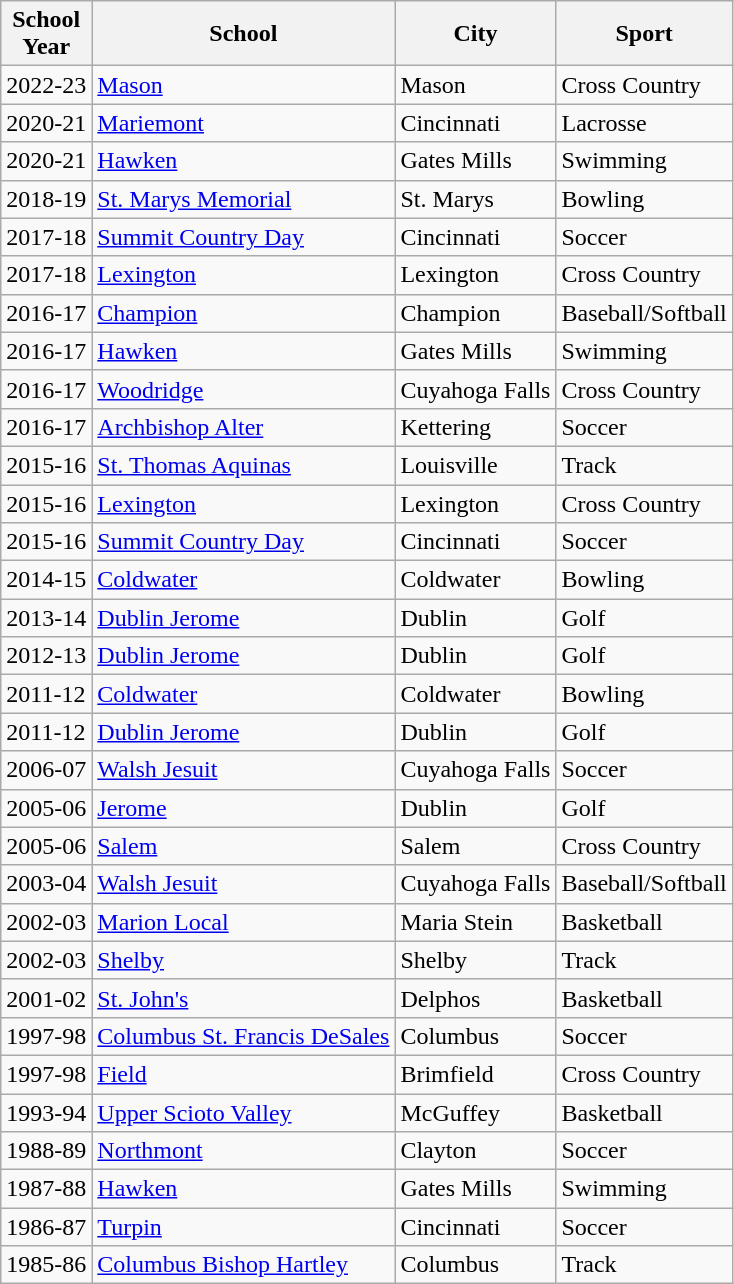<table class="wikitable">
<tr>
<th>School<br>Year</th>
<th>School</th>
<th>City</th>
<th>Sport</th>
</tr>
<tr>
<td>2022-23</td>
<td><a href='#'>Mason</a></td>
<td>Mason</td>
<td>Cross Country</td>
</tr>
<tr>
<td>2020-21</td>
<td><a href='#'>Mariemont</a></td>
<td>Cincinnati</td>
<td>Lacrosse</td>
</tr>
<tr>
<td>2020-21</td>
<td><a href='#'>Hawken</a></td>
<td>Gates Mills</td>
<td>Swimming</td>
</tr>
<tr>
<td>2018-19</td>
<td><a href='#'>St. Marys Memorial</a></td>
<td>St. Marys</td>
<td>Bowling</td>
</tr>
<tr>
<td>2017-18</td>
<td><a href='#'>Summit Country Day</a></td>
<td>Cincinnati</td>
<td>Soccer</td>
</tr>
<tr>
<td>2017-18</td>
<td><a href='#'>Lexington</a></td>
<td>Lexington</td>
<td>Cross Country</td>
</tr>
<tr>
<td>2016-17</td>
<td><a href='#'>Champion</a></td>
<td>Champion</td>
<td>Baseball/Softball</td>
</tr>
<tr>
<td>2016-17</td>
<td><a href='#'>Hawken</a></td>
<td>Gates Mills</td>
<td>Swimming</td>
</tr>
<tr>
<td>2016-17</td>
<td><a href='#'>Woodridge</a></td>
<td>Cuyahoga Falls</td>
<td>Cross Country</td>
</tr>
<tr>
<td>2016-17</td>
<td><a href='#'>Archbishop Alter</a></td>
<td>Kettering</td>
<td>Soccer</td>
</tr>
<tr>
<td>2015-16</td>
<td><a href='#'>St. Thomas Aquinas</a></td>
<td>Louisville</td>
<td>Track</td>
</tr>
<tr>
<td>2015-16</td>
<td><a href='#'>Lexington</a></td>
<td>Lexington</td>
<td>Cross Country</td>
</tr>
<tr>
<td>2015-16</td>
<td><a href='#'>Summit Country Day</a></td>
<td>Cincinnati</td>
<td>Soccer</td>
</tr>
<tr>
<td>2014-15</td>
<td><a href='#'>Coldwater</a></td>
<td>Coldwater</td>
<td>Bowling</td>
</tr>
<tr>
<td>2013-14</td>
<td><a href='#'>Dublin Jerome</a></td>
<td>Dublin</td>
<td>Golf</td>
</tr>
<tr>
<td>2012-13</td>
<td><a href='#'>Dublin Jerome</a></td>
<td>Dublin</td>
<td>Golf</td>
</tr>
<tr>
<td>2011-12</td>
<td><a href='#'>Coldwater</a></td>
<td>Coldwater</td>
<td>Bowling</td>
</tr>
<tr>
<td>2011-12</td>
<td><a href='#'>Dublin Jerome</a></td>
<td>Dublin</td>
<td>Golf</td>
</tr>
<tr>
<td>2006-07</td>
<td><a href='#'>Walsh Jesuit</a></td>
<td>Cuyahoga Falls</td>
<td>Soccer</td>
</tr>
<tr>
<td>2005-06</td>
<td><a href='#'>Jerome</a></td>
<td>Dublin</td>
<td>Golf</td>
</tr>
<tr>
<td>2005-06</td>
<td><a href='#'>Salem</a></td>
<td>Salem</td>
<td>Cross Country</td>
</tr>
<tr>
<td>2003-04</td>
<td><a href='#'>Walsh Jesuit</a></td>
<td>Cuyahoga Falls</td>
<td>Baseball/Softball</td>
</tr>
<tr>
<td>2002-03</td>
<td><a href='#'>Marion Local</a></td>
<td>Maria Stein</td>
<td>Basketball</td>
</tr>
<tr>
<td>2002-03</td>
<td><a href='#'>Shelby</a></td>
<td>Shelby</td>
<td>Track</td>
</tr>
<tr>
<td>2001-02</td>
<td><a href='#'>St. John's</a></td>
<td>Delphos</td>
<td>Basketball</td>
</tr>
<tr>
<td>1997-98</td>
<td><a href='#'>Columbus St. Francis DeSales</a></td>
<td>Columbus</td>
<td>Soccer</td>
</tr>
<tr>
<td>1997-98</td>
<td><a href='#'>Field</a></td>
<td>Brimfield</td>
<td>Cross Country</td>
</tr>
<tr>
<td>1993-94</td>
<td><a href='#'>Upper Scioto Valley</a></td>
<td>McGuffey</td>
<td>Basketball</td>
</tr>
<tr>
<td>1988-89</td>
<td><a href='#'>Northmont</a></td>
<td>Clayton</td>
<td>Soccer</td>
</tr>
<tr>
<td>1987-88</td>
<td><a href='#'>Hawken</a></td>
<td>Gates Mills</td>
<td>Swimming</td>
</tr>
<tr>
<td>1986-87</td>
<td><a href='#'>Turpin</a></td>
<td>Cincinnati</td>
<td>Soccer</td>
</tr>
<tr>
<td>1985-86</td>
<td><a href='#'>Columbus Bishop Hartley</a></td>
<td>Columbus</td>
<td>Track</td>
</tr>
</table>
